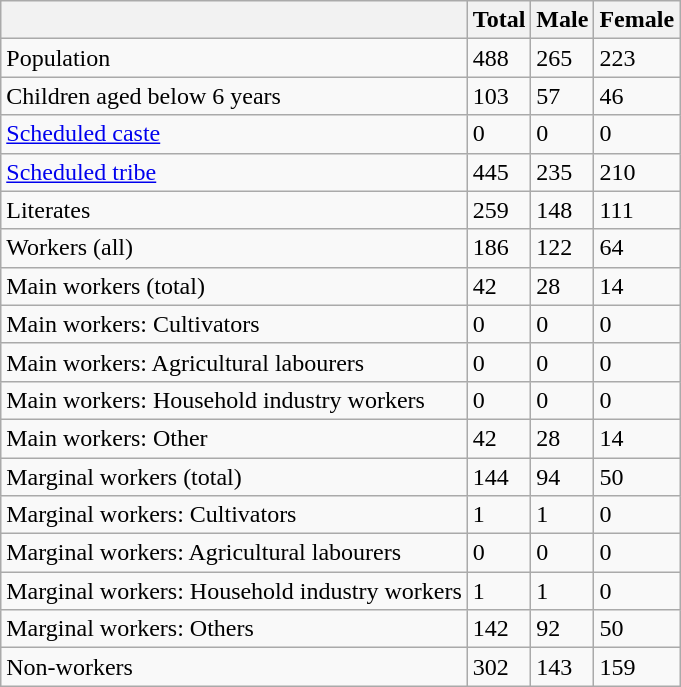<table class="wikitable sortable">
<tr>
<th></th>
<th>Total</th>
<th>Male</th>
<th>Female</th>
</tr>
<tr>
<td>Population</td>
<td>488</td>
<td>265</td>
<td>223</td>
</tr>
<tr>
<td>Children aged below 6 years</td>
<td>103</td>
<td>57</td>
<td>46</td>
</tr>
<tr>
<td><a href='#'>Scheduled caste</a></td>
<td>0</td>
<td>0</td>
<td>0</td>
</tr>
<tr>
<td><a href='#'>Scheduled tribe</a></td>
<td>445</td>
<td>235</td>
<td>210</td>
</tr>
<tr>
<td>Literates</td>
<td>259</td>
<td>148</td>
<td>111</td>
</tr>
<tr>
<td>Workers (all)</td>
<td>186</td>
<td>122</td>
<td>64</td>
</tr>
<tr>
<td>Main workers (total)</td>
<td>42</td>
<td>28</td>
<td>14</td>
</tr>
<tr>
<td>Main workers: Cultivators</td>
<td>0</td>
<td>0</td>
<td>0</td>
</tr>
<tr>
<td>Main workers: Agricultural labourers</td>
<td>0</td>
<td>0</td>
<td>0</td>
</tr>
<tr>
<td>Main workers: Household industry workers</td>
<td>0</td>
<td>0</td>
<td>0</td>
</tr>
<tr>
<td>Main workers: Other</td>
<td>42</td>
<td>28</td>
<td>14</td>
</tr>
<tr>
<td>Marginal workers (total)</td>
<td>144</td>
<td>94</td>
<td>50</td>
</tr>
<tr>
<td>Marginal workers: Cultivators</td>
<td>1</td>
<td>1</td>
<td>0</td>
</tr>
<tr>
<td>Marginal workers: Agricultural labourers</td>
<td>0</td>
<td>0</td>
<td>0</td>
</tr>
<tr>
<td>Marginal workers: Household industry workers</td>
<td>1</td>
<td>1</td>
<td>0</td>
</tr>
<tr>
<td>Marginal workers: Others</td>
<td>142</td>
<td>92</td>
<td>50</td>
</tr>
<tr>
<td>Non-workers</td>
<td>302</td>
<td>143</td>
<td>159</td>
</tr>
</table>
